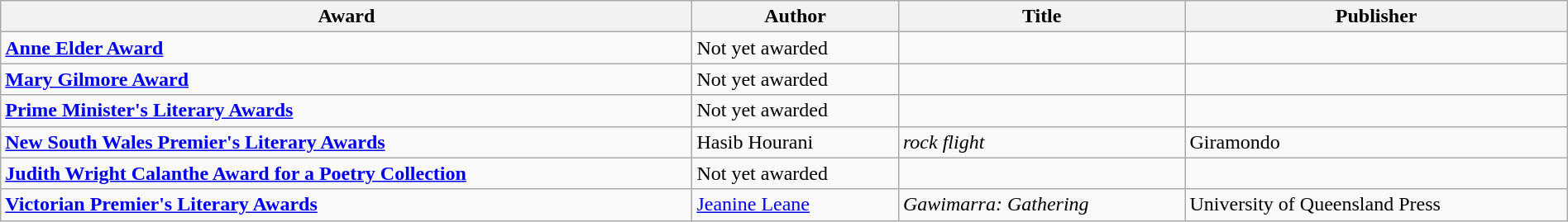<table class="wikitable" width="100%">
<tr>
<th>Award</th>
<th>Author</th>
<th>Title</th>
<th>Publisher</th>
</tr>
<tr>
<td><strong><a href='#'>Anne Elder Award</a></strong></td>
<td>Not yet awarded</td>
<td></td>
<td></td>
</tr>
<tr>
<td><strong><a href='#'>Mary Gilmore Award</a></strong></td>
<td>Not yet awarded</td>
<td></td>
<td></td>
</tr>
<tr>
<td><strong><a href='#'>Prime Minister's Literary Awards</a></strong></td>
<td>Not yet awarded</td>
<td></td>
<td></td>
</tr>
<tr>
<td><strong><a href='#'>New South Wales Premier's Literary Awards</a></strong></td>
<td>Hasib Hourani</td>
<td><em>rock flight</em></td>
<td>Giramondo</td>
</tr>
<tr>
<td><strong><a href='#'>Judith Wright Calanthe Award for a Poetry Collection</a></strong></td>
<td>Not yet awarded</td>
<td></td>
<td></td>
</tr>
<tr>
<td><strong><a href='#'>Victorian Premier's Literary Awards</a></strong></td>
<td><a href='#'>Jeanine Leane</a></td>
<td><em>Gawimarra: Gathering</em></td>
<td>University of Queensland Press</td>
</tr>
</table>
